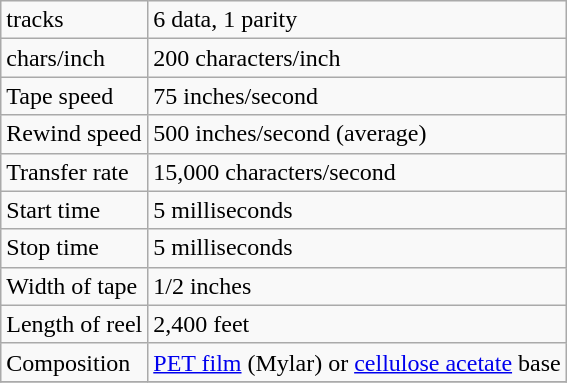<table class="wikitable">
<tr>
<td>tracks</td>
<td>6 data, 1 parity</td>
</tr>
<tr>
<td>chars/inch</td>
<td>200 characters/inch</td>
</tr>
<tr>
<td>Tape speed</td>
<td>75 inches/second</td>
</tr>
<tr>
<td>Rewind speed</td>
<td>500 inches/second (average)</td>
</tr>
<tr>
<td>Transfer rate</td>
<td>15,000 characters/second</td>
</tr>
<tr>
<td>Start time</td>
<td>5 milliseconds</td>
</tr>
<tr>
<td>Stop time</td>
<td>5 milliseconds</td>
</tr>
<tr>
<td>Width of tape</td>
<td>1/2 inches</td>
</tr>
<tr>
<td>Length of reel</td>
<td>2,400 feet</td>
</tr>
<tr>
<td>Composition</td>
<td><a href='#'>PET film</a> (Mylar) or <a href='#'>cellulose acetate</a> base</td>
</tr>
<tr>
</tr>
</table>
